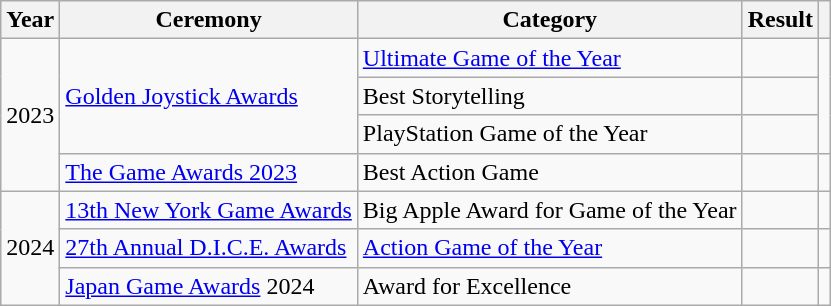<table class="wikitable plainrowheaders sortable" width="auto">
<tr>
<th scope="col">Year</th>
<th scope="col">Ceremony</th>
<th scope="col">Category</th>
<th scope="col">Result</th>
<th scope="col" class="unsortable"></th>
</tr>
<tr>
<td rowspan="4" style="text-align:center;">2023</td>
<td rowspan="3"><a href='#'>Golden Joystick Awards</a></td>
<td><a href='#'>Ultimate Game of the Year</a></td>
<td></td>
<td rowspan="3" style="text-align:center;"></td>
</tr>
<tr>
<td>Best Storytelling</td>
<td></td>
</tr>
<tr>
<td>PlayStation Game of the Year</td>
<td></td>
</tr>
<tr>
<td><a href='#'>The Game Awards 2023</a></td>
<td>Best Action Game</td>
<td></td>
<td style="text-align:center;"></td>
</tr>
<tr>
<td rowspan="3" style="text-align:center;">2024</td>
<td><a href='#'>13th New York Game Awards</a></td>
<td>Big Apple Award for Game of the Year</td>
<td></td>
<td rowspan="1"></td>
</tr>
<tr>
<td><a href='#'>27th Annual D.I.C.E. Awards</a></td>
<td><a href='#'>Action Game of the Year</a></td>
<td></td>
<td style="text-align:center;"></td>
</tr>
<tr>
<td><a href='#'>Japan Game Awards</a> 2024</td>
<td>Award for Excellence</td>
<td></td>
<td style="text-align:center;" rowspan="1"></td>
</tr>
</table>
